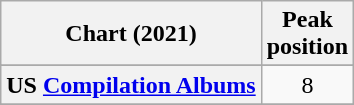<table class="wikitable sortable plainrowheaders" style="text-align:center">
<tr>
<th scope="col">Chart (2021)</th>
<th scope="col">Peak<br>position</th>
</tr>
<tr>
</tr>
<tr>
</tr>
<tr>
<th scope="row">US <a href='#'>Compilation Albums</a></th>
<td>8</td>
</tr>
<tr>
</tr>
</table>
